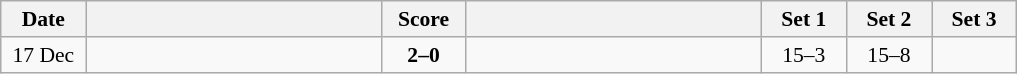<table class="wikitable" style="text-align: center; font-size:90% ">
<tr>
<th width="50">Date</th>
<th align="right" width="190"></th>
<th width="50">Score</th>
<th align="left" width="190"></th>
<th width="50">Set 1</th>
<th width="50">Set 2</th>
<th width="50">Set 3</th>
</tr>
<tr>
<td>17 Dec</td>
<td align=right><strong></strong></td>
<td align=center><strong>2–0</strong></td>
<td align=left></td>
<td>15–3</td>
<td>15–8</td>
<td></td>
</tr>
</table>
